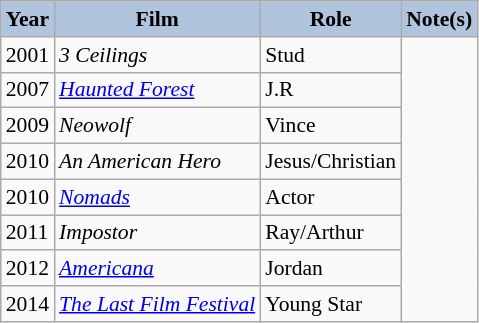<table class="wikitable" style="font-size:90%;">
<tr>
<th style="background:#B0C4DE;">Year</th>
<th style="background:#B0C4DE;">Film</th>
<th style="background:#B0C4DE;">Role</th>
<th style="background:#B0C4DE;">Note(s)</th>
</tr>
<tr>
<td>2001</td>
<td><em>3 Ceilings</em></td>
<td>Stud</td>
</tr>
<tr>
<td>2007</td>
<td><em><a href='#'>Haunted Forest</a></em></td>
<td>J.R</td>
</tr>
<tr>
<td>2009</td>
<td><em>Neowolf</em></td>
<td>Vince</td>
</tr>
<tr>
<td>2010</td>
<td><em>An American Hero</em></td>
<td>Jesus/Christian</td>
</tr>
<tr>
<td>2010</td>
<td><em><a href='#'>Nomads</a></em></td>
<td>Actor</td>
</tr>
<tr>
<td>2011</td>
<td><em>Impostor</em></td>
<td>Ray/Arthur</td>
</tr>
<tr>
<td>2012</td>
<td><em><a href='#'>Americana</a></em></td>
<td>Jordan</td>
</tr>
<tr>
<td>2014</td>
<td><em><a href='#'>The Last Film Festival</a></em></td>
<td>Young Star</td>
</tr>
</table>
